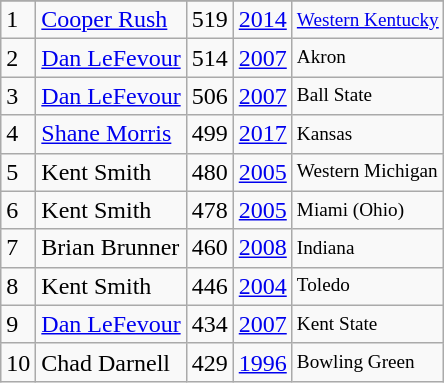<table class="wikitable">
<tr>
</tr>
<tr>
<td>1</td>
<td><a href='#'>Cooper Rush</a></td>
<td><abbr>519</abbr></td>
<td><a href='#'>2014</a></td>
<td style="font-size:80%;"><a href='#'>Western Kentucky</a></td>
</tr>
<tr>
<td>2</td>
<td><a href='#'>Dan LeFevour</a></td>
<td><abbr>514</abbr></td>
<td><a href='#'>2007</a></td>
<td style="font-size:80%;">Akron</td>
</tr>
<tr>
<td>3</td>
<td><a href='#'>Dan LeFevour</a></td>
<td><abbr>506</abbr></td>
<td><a href='#'>2007</a></td>
<td style="font-size:80%;">Ball State</td>
</tr>
<tr>
<td>4</td>
<td><a href='#'>Shane Morris</a></td>
<td><abbr>499</abbr></td>
<td><a href='#'>2017</a></td>
<td style="font-size:80%;">Kansas</td>
</tr>
<tr>
<td>5</td>
<td>Kent Smith</td>
<td><abbr>480</abbr></td>
<td><a href='#'>2005</a></td>
<td style="font-size:80%;">Western Michigan</td>
</tr>
<tr>
<td>6</td>
<td>Kent Smith</td>
<td><abbr>478</abbr></td>
<td><a href='#'>2005</a></td>
<td style="font-size:80%;">Miami (Ohio)</td>
</tr>
<tr>
<td>7</td>
<td>Brian Brunner</td>
<td><abbr>460</abbr></td>
<td><a href='#'>2008</a></td>
<td style="font-size:80%;">Indiana</td>
</tr>
<tr>
<td>8</td>
<td>Kent Smith</td>
<td><abbr>446</abbr></td>
<td><a href='#'>2004</a></td>
<td style="font-size:80%;">Toledo</td>
</tr>
<tr>
<td>9</td>
<td><a href='#'>Dan LeFevour</a></td>
<td><abbr>434</abbr></td>
<td><a href='#'>2007</a></td>
<td style="font-size:80%;">Kent State</td>
</tr>
<tr>
<td>10</td>
<td>Chad Darnell</td>
<td><abbr>429</abbr></td>
<td><a href='#'>1996</a></td>
<td style="font-size:80%;">Bowling Green</td>
</tr>
</table>
